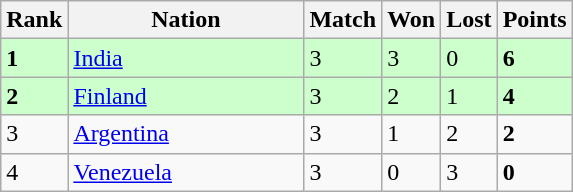<table class="wikitable">
<tr>
<th width=20>Rank</th>
<th width=150>Nation</th>
<th width=20>Match</th>
<th width=20>Won</th>
<th width=20>Lost</th>
<th width=20>Points</th>
</tr>
<tr bgcolor=ccffcc>
<td><strong>1</strong></td>
<td> <a href='#'>India</a></td>
<td>3</td>
<td>3</td>
<td>0</td>
<td><strong>6</strong></td>
</tr>
<tr bgcolor=ccffcc>
<td><strong>2</strong></td>
<td> <a href='#'>Finland</a></td>
<td>3</td>
<td>2</td>
<td>1</td>
<td><strong>4</strong></td>
</tr>
<tr>
<td>3</td>
<td> <a href='#'>Argentina</a></td>
<td>3</td>
<td>1</td>
<td>2</td>
<td><strong>2</strong></td>
</tr>
<tr>
<td>4</td>
<td> <a href='#'>Venezuela</a></td>
<td>3</td>
<td>0</td>
<td>3</td>
<td><strong>0</strong></td>
</tr>
</table>
